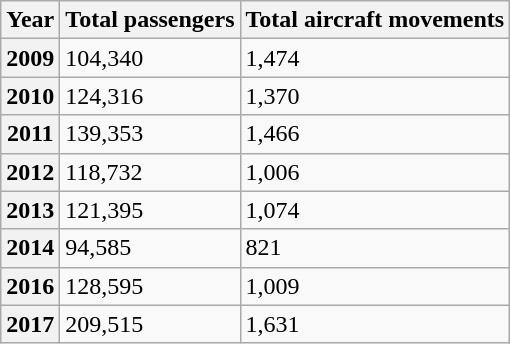<table class="wikitable">
<tr>
<th>Year</th>
<th>Total passengers</th>
<th>Total aircraft movements</th>
</tr>
<tr>
<th>2009</th>
<td>104,340</td>
<td>1,474</td>
</tr>
<tr>
<th>2010</th>
<td>124,316</td>
<td>1,370</td>
</tr>
<tr>
<th>2011</th>
<td>139,353</td>
<td>1,466</td>
</tr>
<tr>
<th>2012</th>
<td>118,732</td>
<td>1,006</td>
</tr>
<tr>
<th>2013</th>
<td>121,395</td>
<td>1,074</td>
</tr>
<tr>
<th>2014</th>
<td>94,585</td>
<td>821</td>
</tr>
<tr>
<th>2016</th>
<td>128,595</td>
<td>1,009</td>
</tr>
<tr>
<th>2017</th>
<td>209,515</td>
<td>1,631</td>
</tr>
</table>
